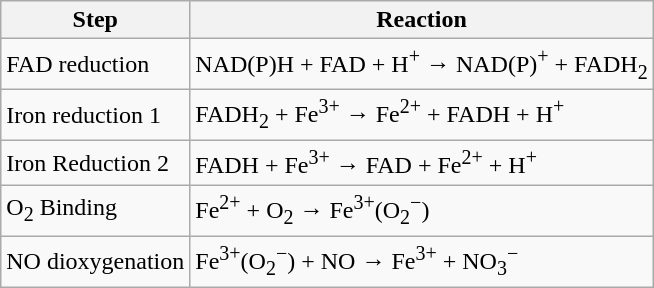<table class="wikitable">
<tr>
<th>Step</th>
<th>Reaction</th>
</tr>
<tr>
<td>FAD reduction</td>
<td>NAD(P)H + FAD + H<sup>+</sup> → NAD(P)<sup>+</sup> + FADH<sub>2</sub></td>
</tr>
<tr>
<td>Iron reduction 1</td>
<td>FADH<sub>2</sub> + Fe<sup>3+</sup>  → Fe<sup>2+</sup> + FADH + H<sup>+</sup></td>
</tr>
<tr>
<td>Iron Reduction 2</td>
<td>FADH + Fe<sup>3+</sup> → FAD + Fe<sup>2+</sup> + H<sup>+</sup></td>
</tr>
<tr>
<td>O<sub>2</sub> Binding</td>
<td>Fe<sup>2+</sup> + O<sub>2</sub> → Fe<sup>3+</sup>(O<sub>2</sub><sup>−</sup>)</td>
</tr>
<tr>
<td>NO dioxygenation</td>
<td>Fe<sup>3+</sup>(O<sub>2</sub><sup>−</sup>) + NO → Fe<sup>3+</sup> + NO<sub>3</sub><sup>−</sup></td>
</tr>
</table>
